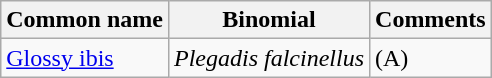<table class="wikitable">
<tr>
<th>Common name</th>
<th>Binomial</th>
<th>Comments</th>
</tr>
<tr>
<td><a href='#'>Glossy ibis</a></td>
<td><em>Plegadis falcinellus</em></td>
<td>(A)</td>
</tr>
</table>
